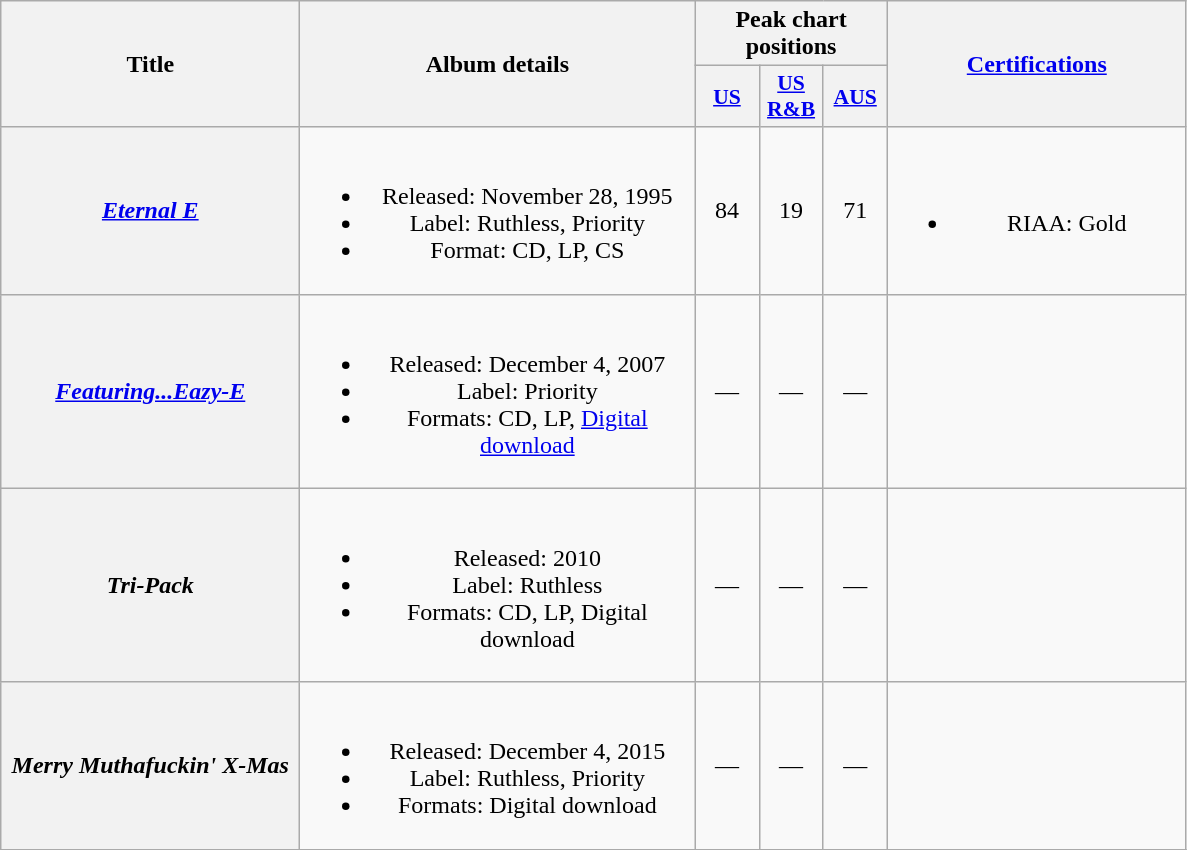<table class="wikitable plainrowheaders" style="text-align:center;">
<tr>
<th scope="col" rowspan="2" style="width:12em;">Title</th>
<th scope="col" rowspan="2" style="width:16em;">Album details</th>
<th scope="col" colspan="3">Peak chart positions</th>
<th scope="col" rowspan="2" style="width:12em;"><a href='#'>Certifications</a></th>
</tr>
<tr>
<th scope="col" style="width:2.5em;font-size:90%;"><a href='#'>US</a><br></th>
<th scope="col" style="width:2.5em;font-size:90%;"><a href='#'>US R&B</a><br></th>
<th scope="col" style="width:2.5em;font-size:90%;"><a href='#'>AUS</a><br></th>
</tr>
<tr>
<th scope="row"><em><a href='#'>Eternal E</a></em></th>
<td><br><ul><li>Released: November 28, 1995</li><li>Label: Ruthless, Priority</li><li>Format: CD, LP, CS</li></ul></td>
<td>84</td>
<td>19</td>
<td>71</td>
<td><br><ul><li>RIAA: Gold</li></ul></td>
</tr>
<tr>
<th scope="row"><em><a href='#'>Featuring...Eazy-E</a></em></th>
<td><br><ul><li>Released: December 4, 2007</li><li>Label: Priority</li><li>Formats: CD, LP, <a href='#'>Digital download</a></li></ul></td>
<td>—</td>
<td>—</td>
<td>—</td>
<td></td>
</tr>
<tr>
<th scope="row"><em>Tri-Pack</em></th>
<td><br><ul><li>Released: 2010</li><li>Label: Ruthless</li><li>Formats: CD, LP, Digital download</li></ul></td>
<td>—</td>
<td>—</td>
<td>—</td>
<td></td>
</tr>
<tr>
<th scope="row"><em>Merry Muthafuckin' X-Mas</em></th>
<td><br><ul><li>Released: December 4, 2015</li><li>Label: Ruthless, Priority</li><li>Formats: Digital download</li></ul></td>
<td>—</td>
<td>—</td>
<td>—</td>
<td></td>
</tr>
<tr>
</tr>
</table>
